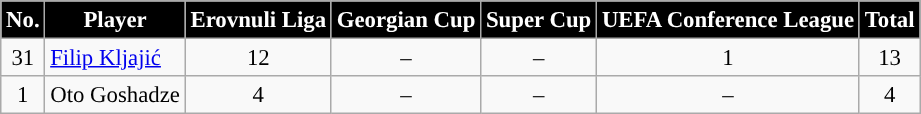<table class="wikitable" style="font-size: 95%; text-align: center;">
<tr>
<th style="background:#000000; color:white; width=30">No.</th>
<th style="background:#000000; color:white; width=30">Player</th>
<th style="background:#000000; color:white; width=150">Erovnuli Liga</th>
<th style="background:#000000; color:white; width=150">Georgian Cup</th>
<th style="background:#000000; color:white; width=150">Super Cup</th>
<th style="background:#000000; color:white; width=150">UEFA Conference League</th>
<th style="background:#000000; color:white; width=80">Total</th>
</tr>
<tr>
<td>31</td>
<td align=left> <a href='#'>Filip Kljajić</a></td>
<td>12</td>
<td>–</td>
<td>–</td>
<td>1</td>
<td>13</td>
</tr>
<tr>
<td>1</td>
<td align=left> Oto Goshadze</td>
<td>4</td>
<td>–</td>
<td>–</td>
<td>–</td>
<td>4</td>
</tr>
</table>
